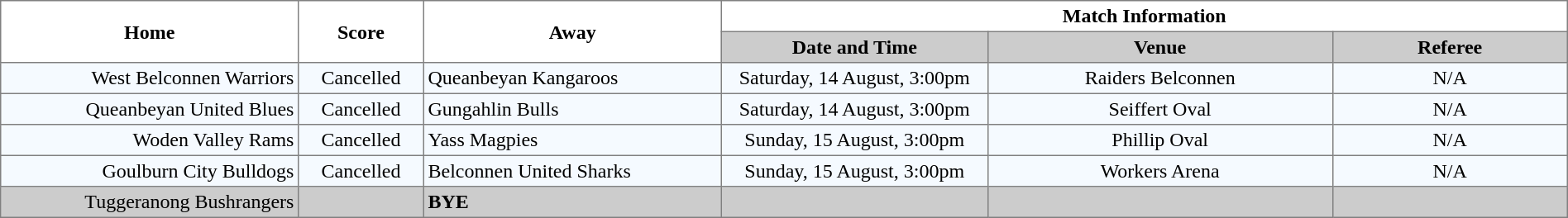<table width="100%" cellspacing="0" cellpadding="3" border="1" style="border-collapse:collapse;  text-align:center;">
<tr>
<th rowspan="2" width="19%">Home</th>
<th rowspan="2" width="8%">Score</th>
<th rowspan="2" width="19%">Away</th>
<th colspan="3">Match Information</th>
</tr>
<tr bgcolor="#CCCCCC">
<th width="17%">Date and Time</th>
<th width="22%">Venue</th>
<th width="50%">Referee</th>
</tr>
<tr style="text-align:center; background:#f5faff;">
<td align="right">West Belconnen Warriors </td>
<td>Cancelled</td>
<td align="left"> Queanbeyan Kangaroos</td>
<td>Saturday, 14 August, 3:00pm</td>
<td>Raiders Belconnen</td>
<td>N/A</td>
</tr>
<tr style="text-align:center; background:#f5faff;">
<td align="right">Queanbeyan United Blues </td>
<td>Cancelled</td>
<td align="left"> Gungahlin Bulls</td>
<td>Saturday, 14 August, 3:00pm</td>
<td>Seiffert Oval</td>
<td>N/A</td>
</tr>
<tr style="text-align:center; background:#f5faff;">
<td align="right">Woden Valley Rams </td>
<td>Cancelled</td>
<td align="left"> Yass Magpies</td>
<td>Sunday, 15 August, 3:00pm</td>
<td>Phillip Oval</td>
<td>N/A</td>
</tr>
<tr style="text-align:center; background:#f5faff;">
<td align="right">Goulburn City Bulldogs </td>
<td>Cancelled</td>
<td align="left"> Belconnen United Sharks</td>
<td>Sunday, 15 August, 3:00pm</td>
<td>Workers Arena</td>
<td>N/A</td>
</tr>
<tr style="text-align:center; background:#CCCCCC;">
<td align="right">Tuggeranong Bushrangers </td>
<td></td>
<td align="left"><strong>BYE</strong></td>
<td></td>
<td></td>
<td></td>
</tr>
</table>
